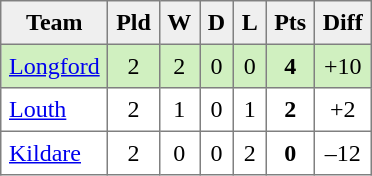<table style=border-collapse:collapse border=1 cellspacing=0 cellpadding=5>
<tr align=center bgcolor=#efefef>
<th>Team</th>
<th>Pld</th>
<th>W</th>
<th>D</th>
<th>L</th>
<th>Pts</th>
<th>Diff</th>
</tr>
<tr align=center style="background:#D0F0C0;">
<td style="text-align:left;"> <a href='#'>Longford</a></td>
<td>2</td>
<td>2</td>
<td>0</td>
<td>0</td>
<td><strong>4</strong></td>
<td>+10</td>
</tr>
<tr align=center style="background:#FFFFFF;">
<td style="text-align:left;"> <a href='#'>Louth</a></td>
<td>2</td>
<td>1</td>
<td>0</td>
<td>1</td>
<td><strong>2</strong></td>
<td>+2</td>
</tr>
<tr align=center style="background:#FFFFFF;">
<td style="text-align:left;"> <a href='#'>Kildare</a></td>
<td>2</td>
<td>0</td>
<td>0</td>
<td>2</td>
<td><strong>0</strong></td>
<td>–12</td>
</tr>
</table>
